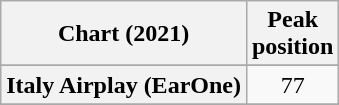<table class="wikitable plainrowheaders sortable" style="text-align:center;">
<tr>
<th>Chart (2021)</th>
<th>Peak<br>position</th>
</tr>
<tr>
</tr>
<tr>
<th scope="row">Italy Airplay (EarOne)</th>
<td>77</td>
</tr>
<tr>
</tr>
</table>
